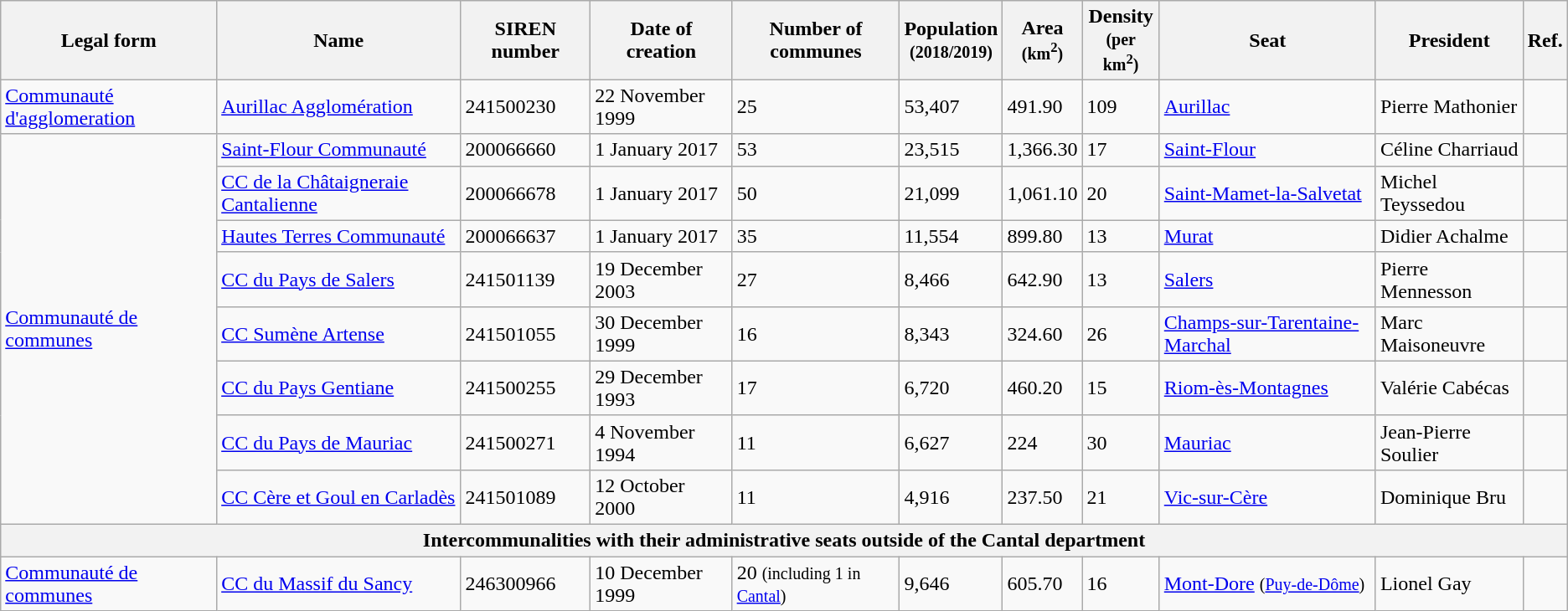<table class="wikitable">
<tr>
<th>Legal form</th>
<th>Name</th>
<th>SIREN number</th>
<th>Date of creation</th>
<th>Number of communes</th>
<th>Population<br><small>(2018/2019)</small></th>
<th>Area<br><small>(km<sup>2</sup>)</small></th>
<th>Density<br><small>(per km<sup>2</sup>)</small></th>
<th>Seat</th>
<th>President</th>
<th>Ref.</th>
</tr>
<tr>
<td><a href='#'>Communauté d'agglomeration</a></td>
<td><a href='#'>Aurillac Agglomération</a></td>
<td>241500230</td>
<td>22 November 1999</td>
<td>25</td>
<td>53,407</td>
<td>491.90</td>
<td>109</td>
<td><a href='#'>Aurillac</a></td>
<td>Pierre Mathonier</td>
<td></td>
</tr>
<tr>
<td rowspan="8"><a href='#'>Communauté de communes</a></td>
<td><a href='#'>Saint-Flour Communauté</a></td>
<td>200066660</td>
<td>1 January 2017</td>
<td>53</td>
<td>23,515</td>
<td>1,366.30</td>
<td>17</td>
<td><a href='#'>Saint-Flour</a></td>
<td>Céline Charriaud</td>
<td></td>
</tr>
<tr>
<td><a href='#'>CC de la Châtaigneraie Cantalienne</a></td>
<td>200066678</td>
<td>1 January 2017</td>
<td>50</td>
<td>21,099</td>
<td>1,061.10</td>
<td>20</td>
<td><a href='#'>Saint-Mamet-la-Salvetat</a></td>
<td>Michel Teyssedou</td>
<td></td>
</tr>
<tr>
<td><a href='#'>Hautes Terres Communauté</a></td>
<td>200066637</td>
<td>1 January 2017</td>
<td>35</td>
<td>11,554</td>
<td>899.80</td>
<td>13</td>
<td><a href='#'>Murat</a></td>
<td>Didier Achalme</td>
<td></td>
</tr>
<tr>
<td><a href='#'>CC du Pays de Salers</a></td>
<td>241501139</td>
<td>19 December 2003</td>
<td>27</td>
<td>8,466</td>
<td>642.90</td>
<td>13</td>
<td><a href='#'>Salers</a></td>
<td>Pierre Mennesson</td>
<td></td>
</tr>
<tr>
<td><a href='#'>CC Sumène Artense</a></td>
<td>241501055</td>
<td>30 December 1999</td>
<td>16</td>
<td>8,343</td>
<td>324.60</td>
<td>26</td>
<td><a href='#'>Champs-sur-Tarentaine-Marchal</a></td>
<td>Marc Maisoneuvre</td>
<td></td>
</tr>
<tr>
<td><a href='#'>CC du Pays Gentiane</a></td>
<td>241500255</td>
<td>29 December 1993</td>
<td>17</td>
<td>6,720</td>
<td>460.20</td>
<td>15</td>
<td><a href='#'>Riom-ès-Montagnes</a></td>
<td>Valérie Cabécas</td>
<td></td>
</tr>
<tr>
<td><a href='#'>CC du Pays de Mauriac</a></td>
<td>241500271</td>
<td>4 November 1994</td>
<td>11</td>
<td>6,627</td>
<td>224</td>
<td>30</td>
<td><a href='#'>Mauriac</a></td>
<td>Jean-Pierre Soulier</td>
<td></td>
</tr>
<tr>
<td><a href='#'>CC Cère et Goul en Carladès</a></td>
<td>241501089</td>
<td>12 October 2000</td>
<td>11</td>
<td>4,916</td>
<td>237.50</td>
<td>21</td>
<td><a href='#'>Vic-sur-Cère</a></td>
<td>Dominique Bru</td>
<td></td>
</tr>
<tr>
<th colspan="11">Intercommunalities with their administrative seats outside of the Cantal department</th>
</tr>
<tr>
<td><a href='#'>Communauté de communes</a></td>
<td><a href='#'>CC du Massif du Sancy</a></td>
<td>246300966</td>
<td>10 December 1999</td>
<td>20 <small>(including 1 in <a href='#'>Cantal</a>)</small></td>
<td>9,646</td>
<td>605.70</td>
<td>16</td>
<td><a href='#'>Mont-Dore</a> <small>(<a href='#'>Puy-de-Dôme</a>)</small></td>
<td>Lionel Gay</td>
<td></td>
</tr>
</table>
